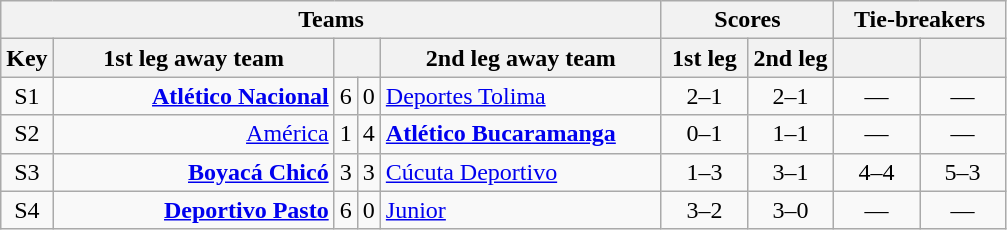<table class="wikitable" style="text-align: center;">
<tr>
<th colspan=5>Teams</th>
<th colspan=2>Scores</th>
<th colspan=2>Tie-breakers</th>
</tr>
<tr>
<th width="5">Key</th>
<th width="180">1st leg away team</th>
<th colspan=2></th>
<th width="180">2nd leg away team</th>
<th width="50">1st leg</th>
<th width="50">2nd leg</th>
<th width="50"></th>
<th width="50"></th>
</tr>
<tr>
<td align=center>S1</td>
<td align=right><strong><a href='#'>Atlético Nacional</a></strong></td>
<td>6</td>
<td>0</td>
<td align=left><a href='#'>Deportes Tolima</a></td>
<td>2–1</td>
<td>2–1</td>
<td>—</td>
<td>—</td>
</tr>
<tr>
<td align=center>S2</td>
<td align=right><a href='#'>América</a></td>
<td>1</td>
<td>4</td>
<td align=left><strong><a href='#'>Atlético Bucaramanga</a></strong></td>
<td>0–1</td>
<td>1–1</td>
<td>—</td>
<td>—</td>
</tr>
<tr>
<td align=center>S3</td>
<td align=right><strong><a href='#'>Boyacá Chicó</a></strong></td>
<td>3</td>
<td>3</td>
<td align=left><a href='#'>Cúcuta Deportivo</a></td>
<td>1–3</td>
<td>3–1</td>
<td>4–4</td>
<td>5–3</td>
</tr>
<tr>
<td align=center>S4</td>
<td align=right><strong><a href='#'>Deportivo Pasto</a></strong></td>
<td>6</td>
<td>0</td>
<td align=left><a href='#'>Junior</a></td>
<td>3–2</td>
<td>3–0</td>
<td>—</td>
<td>—</td>
</tr>
</table>
